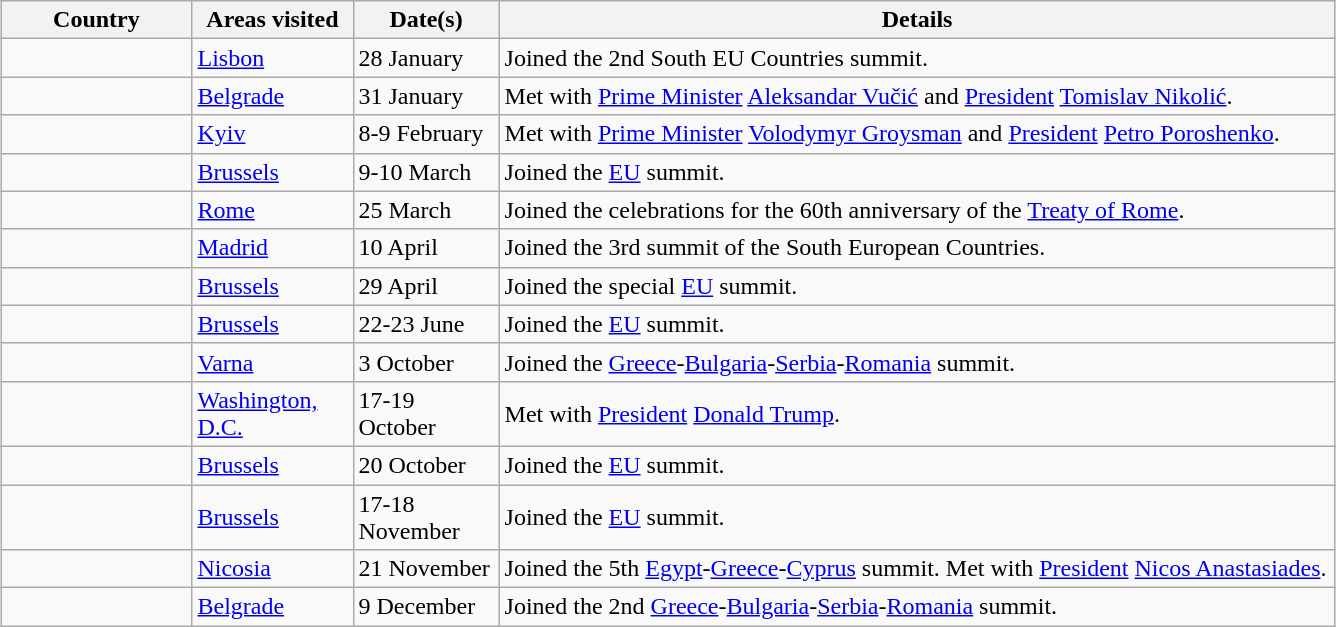<table class="wikitable sortable outercollapse" style="margin: 1em auto 1em auto">
<tr>
<th width="120">Country</th>
<th width="100">Areas visited</th>
<th width="90">Date(s)</th>
<th style="width:550px;" class="unsortable">Details</th>
</tr>
<tr>
<td></td>
<td><a href='#'>Lisbon</a></td>
<td>28 January</td>
<td>Joined the 2nd South EU Countries summit.</td>
</tr>
<tr>
<td></td>
<td><a href='#'>Belgrade</a></td>
<td>31 January</td>
<td>Met with <a href='#'>Prime Minister</a> <a href='#'>Aleksandar Vučić</a> and <a href='#'>President</a> <a href='#'>Tomislav Nikolić</a>.</td>
</tr>
<tr>
<td></td>
<td><a href='#'>Kyiv</a></td>
<td>8-9 February</td>
<td>Met with <a href='#'>Prime Minister</a> <a href='#'>Volodymyr Groysman</a> and <a href='#'>President</a> <a href='#'>Petro Poroshenko</a>.</td>
</tr>
<tr>
<td></td>
<td><a href='#'>Brussels</a></td>
<td>9-10 March</td>
<td>Joined the <a href='#'>EU</a> summit.</td>
</tr>
<tr>
<td></td>
<td><a href='#'>Rome</a></td>
<td>25 March</td>
<td>Joined the celebrations for the 60th anniversary of the <a href='#'>Treaty of Rome</a>.</td>
</tr>
<tr>
<td></td>
<td><a href='#'>Madrid</a></td>
<td>10 April</td>
<td>Joined the 3rd summit of the South European Countries.</td>
</tr>
<tr>
<td></td>
<td><a href='#'>Brussels</a></td>
<td>29 April</td>
<td>Joined the special <a href='#'>EU</a> summit.</td>
</tr>
<tr>
<td></td>
<td><a href='#'>Brussels</a></td>
<td>22-23 June</td>
<td>Joined the <a href='#'>EU</a> summit.</td>
</tr>
<tr>
<td></td>
<td><a href='#'>Varna</a></td>
<td>3 October</td>
<td>Joined the <a href='#'>Greece</a>-<a href='#'>Bulgaria</a>-<a href='#'>Serbia</a>-<a href='#'>Romania</a> summit.</td>
</tr>
<tr>
<td></td>
<td><a href='#'>Washington, D.C.</a></td>
<td>17-19 October</td>
<td>Met with <a href='#'>President</a> <a href='#'>Donald Trump</a>.</td>
</tr>
<tr>
<td></td>
<td><a href='#'>Brussels</a></td>
<td>20 October</td>
<td>Joined the <a href='#'>EU</a> summit.</td>
</tr>
<tr>
<td></td>
<td><a href='#'>Brussels</a></td>
<td>17-18 November</td>
<td>Joined the <a href='#'>EU</a> summit.</td>
</tr>
<tr>
<td></td>
<td><a href='#'>Nicosia</a></td>
<td>21 November</td>
<td>Joined the 5th <a href='#'>Egypt</a>-<a href='#'>Greece</a>-<a href='#'>Cyprus</a> summit. Met with <a href='#'>President</a> <a href='#'>Nicos Anastasiades</a>.</td>
</tr>
<tr>
<td></td>
<td><a href='#'>Belgrade</a></td>
<td>9 December</td>
<td>Joined the 2nd <a href='#'>Greece</a>-<a href='#'>Bulgaria</a>-<a href='#'>Serbia</a>-<a href='#'>Romania</a> summit.</td>
</tr>
</table>
